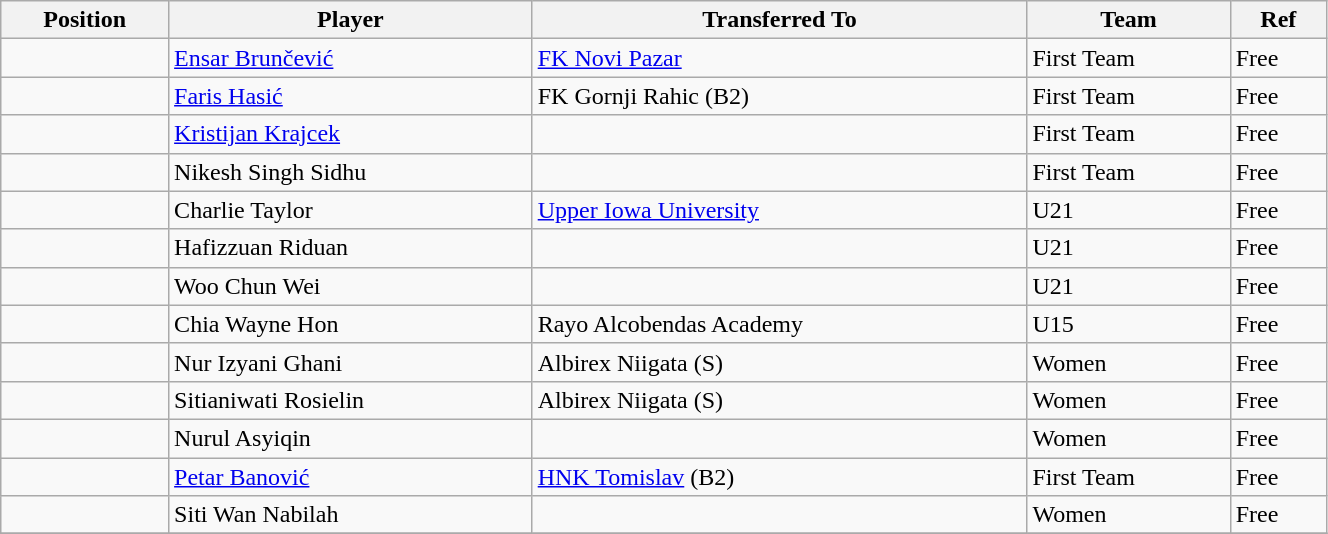<table class="wikitable sortable" style="width:70%; text-align:center; font-size:100%; text-align:left;">
<tr>
<th>Position</th>
<th>Player</th>
<th>Transferred To</th>
<th>Team</th>
<th>Ref</th>
</tr>
<tr>
<td></td>
<td> <a href='#'>Ensar Brunčević</a></td>
<td> <a href='#'>FK Novi Pazar</a></td>
<td>First Team</td>
<td>Free </td>
</tr>
<tr>
<td></td>
<td> <a href='#'>Faris Hasić</a></td>
<td> FK Gornji Rahic (B2)</td>
<td>First Team</td>
<td>Free</td>
</tr>
<tr>
<td></td>
<td> <a href='#'>Kristijan Krajcek</a></td>
<td></td>
<td>First Team</td>
<td>Free</td>
</tr>
<tr>
<td></td>
<td> Nikesh Singh Sidhu</td>
<td></td>
<td>First Team</td>
<td>Free</td>
</tr>
<tr>
<td></td>
<td> Charlie Taylor</td>
<td> <a href='#'>Upper Iowa University</a></td>
<td>U21</td>
<td>Free </td>
</tr>
<tr>
<td></td>
<td> Hafizzuan Riduan</td>
<td></td>
<td>U21</td>
<td>Free</td>
</tr>
<tr>
<td></td>
<td> Woo Chun Wei</td>
<td></td>
<td>U21</td>
<td>Free</td>
</tr>
<tr>
<td></td>
<td> Chia Wayne Hon</td>
<td> Rayo Alcobendas Academy</td>
<td>U15</td>
<td>Free</td>
</tr>
<tr>
<td></td>
<td> Nur Izyani Ghani</td>
<td> Albirex Niigata (S)</td>
<td>Women</td>
<td>Free </td>
</tr>
<tr>
<td></td>
<td> Sitianiwati Rosielin</td>
<td> Albirex Niigata (S)</td>
<td>Women</td>
<td>Free </td>
</tr>
<tr>
<td></td>
<td> Nurul Asyiqin</td>
<td></td>
<td>Women</td>
<td>Free</td>
</tr>
<tr>
<td></td>
<td> <a href='#'>Petar Banović</a></td>
<td> <a href='#'>HNK Tomislav</a> (B2)</td>
<td>First Team</td>
<td>Free</td>
</tr>
<tr>
<td></td>
<td> Siti Wan Nabilah</td>
<td></td>
<td>Women</td>
<td>Free</td>
</tr>
<tr>
</tr>
</table>
